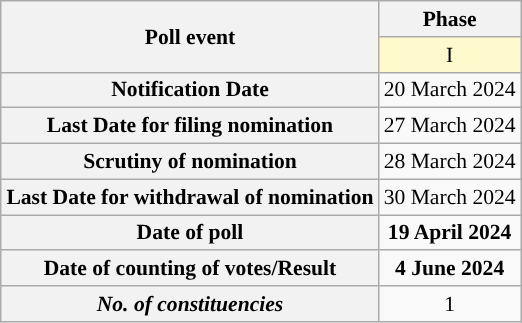<table class="wikitable" style="text-align:center;margin:auto;font-size:90%;">
<tr>
<th rowspan=2>Poll event</th>
<th>Phase</th>
</tr>
<tr>
<td bgcolor=#FFFACD>I</td>
</tr>
<tr>
<th>Notification Date</th>
<td>20 March 2024</td>
</tr>
<tr>
<th>Last Date for filing nomination</th>
<td>27 March 2024</td>
</tr>
<tr>
<th>Scrutiny of nomination</th>
<td>28 March 2024</td>
</tr>
<tr>
<th>Last Date for withdrawal of nomination</th>
<td>30 March 2024</td>
</tr>
<tr>
<th>Date of poll</th>
<td><strong>19 April 2024</strong></td>
</tr>
<tr>
<th>Date of counting of votes/Result</th>
<td><strong>4 June 2024</strong></td>
</tr>
<tr>
<th><strong><em>No. of constituencies</em></strong></th>
<td>1</td>
</tr>
</table>
